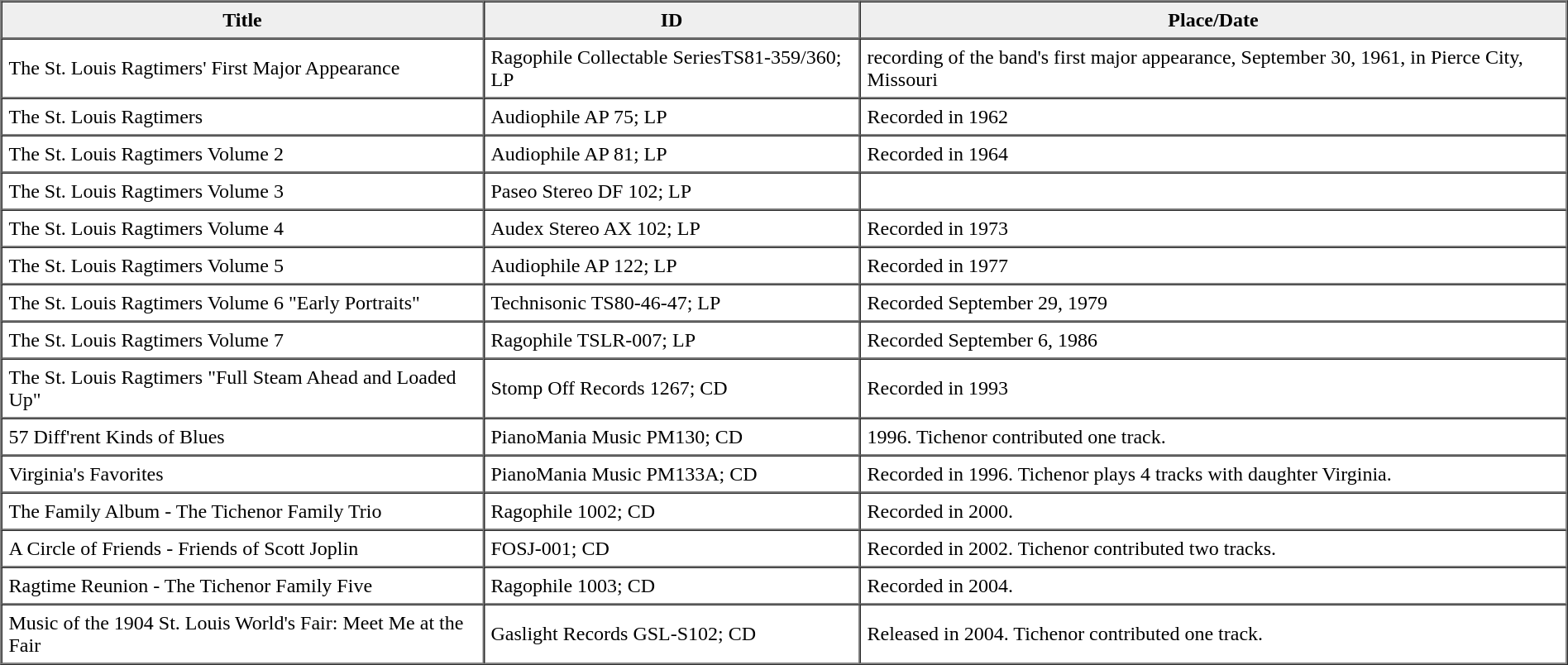<table border="1" cellpadding="5" cellspacing="0" align="center">
<tr>
<th style="background:#efefef;">Title</th>
<th style="background:#efefef;">ID</th>
<th style="background:#efefef;">Place/Date</th>
</tr>
<tr>
<td>The St. Louis Ragtimers' First Major Appearance</td>
<td>Ragophile Collectable SeriesTS81-359/360; LP</td>
<td>recording of the band's first major appearance, September 30, 1961, in Pierce City, Missouri</td>
</tr>
<tr>
<td>The St. Louis Ragtimers</td>
<td>Audiophile AP 75; LP</td>
<td>Recorded in 1962</td>
</tr>
<tr>
<td>The St. Louis Ragtimers Volume 2</td>
<td>Audiophile AP 81; LP</td>
<td>Recorded in 1964</td>
</tr>
<tr>
<td>The St. Louis Ragtimers Volume 3</td>
<td>Paseo Stereo DF 102; LP</td>
<td></td>
</tr>
<tr>
<td>The St. Louis Ragtimers Volume 4</td>
<td>Audex Stereo AX 102; LP</td>
<td>Recorded in 1973</td>
</tr>
<tr>
<td>The St. Louis Ragtimers Volume 5</td>
<td>Audiophile AP 122; LP</td>
<td>Recorded in 1977</td>
</tr>
<tr>
<td>The St. Louis Ragtimers Volume 6 "Early Portraits"</td>
<td>Technisonic TS80-46-47; LP</td>
<td>Recorded September 29, 1979</td>
</tr>
<tr>
<td>The St. Louis Ragtimers Volume 7</td>
<td>Ragophile TSLR-007; LP</td>
<td>Recorded September 6, 1986</td>
</tr>
<tr>
<td>The St. Louis Ragtimers "Full Steam Ahead and Loaded Up"</td>
<td>Stomp Off Records 1267; CD</td>
<td>Recorded in 1993</td>
</tr>
<tr>
<td>57 Diff'rent Kinds of Blues</td>
<td>PianoMania Music PM130;  CD</td>
<td>1996. Tichenor contributed one track.</td>
</tr>
<tr>
<td>Virginia's Favorites</td>
<td>PianoMania Music PM133A; CD</td>
<td>Recorded in 1996. Tichenor plays 4 tracks with daughter Virginia.</td>
</tr>
<tr>
<td>The Family Album - The Tichenor Family Trio</td>
<td>Ragophile 1002; CD</td>
<td>Recorded in 2000.</td>
</tr>
<tr>
<td>A Circle of Friends - Friends of Scott Joplin</td>
<td>FOSJ-001; CD</td>
<td>Recorded in 2002. Tichenor contributed two tracks.</td>
</tr>
<tr>
<td>Ragtime Reunion - The Tichenor Family Five</td>
<td>Ragophile 1003; CD</td>
<td>Recorded in 2004.</td>
</tr>
<tr>
<td>Music of the 1904 St. Louis World's Fair: Meet Me at the Fair</td>
<td>Gaslight Records GSL-S102; CD</td>
<td>Released in 2004.  Tichenor contributed one track.</td>
</tr>
</table>
